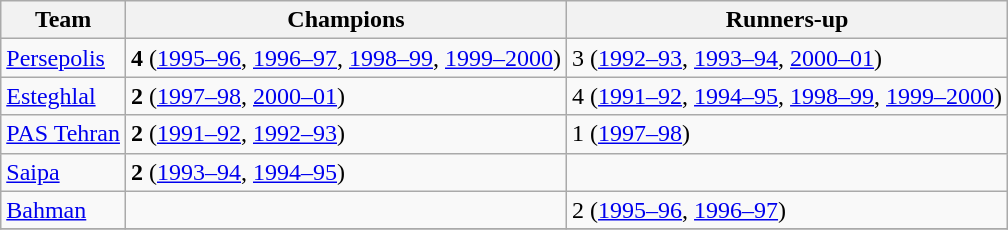<table class="wikitable plainrowheaders sortable">
<tr>
<th>Team</th>
<th>Champions</th>
<th>Runners-up</th>
</tr>
<tr>
<td style="text-align:left;"><a href='#'>Persepolis</a></td>
<td><strong>4</strong> (<a href='#'>1995–96</a>, <a href='#'>1996–97</a>, <a href='#'>1998–99</a>, <a href='#'>1999–2000</a>)</td>
<td>3 (<a href='#'>1992–93</a>, <a href='#'>1993–94</a>, <a href='#'>2000–01</a>)</td>
</tr>
<tr>
<td style="text-align:left;"><a href='#'>Esteghlal</a></td>
<td><strong>2</strong> (<a href='#'>1997–98</a>, <a href='#'>2000–01</a>)</td>
<td>4 (<a href='#'>1991–92</a>, <a href='#'>1994–95</a>, <a href='#'>1998–99</a>, <a href='#'>1999–2000</a>)</td>
</tr>
<tr>
<td style="text-align:left;"><a href='#'>PAS Tehran</a></td>
<td><strong>2</strong> (<a href='#'>1991–92</a>, <a href='#'>1992–93</a>)</td>
<td>1 (<a href='#'>1997–98</a>)</td>
</tr>
<tr>
<td style="text-align:left;"><a href='#'>Saipa</a></td>
<td><strong>2</strong> (<a href='#'>1993–94</a>, <a href='#'>1994–95</a>)</td>
<td></td>
</tr>
<tr>
<td style="text-align:left;"><a href='#'>Bahman</a></td>
<td></td>
<td>2 (<a href='#'>1995–96</a>, <a href='#'>1996–97</a>)</td>
</tr>
<tr>
</tr>
</table>
